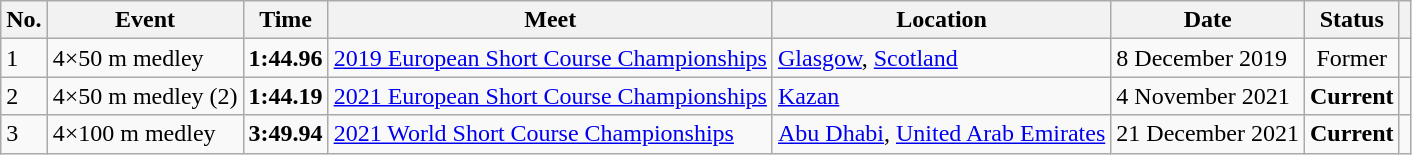<table class="wikitable sortable">
<tr>
<th>No.</th>
<th>Event</th>
<th>Time</th>
<th>Meet</th>
<th>Location</th>
<th>Date</th>
<th>Status</th>
<th></th>
</tr>
<tr>
<td>1</td>
<td>4×50 m medley</td>
<td style="text-align:center;"><strong>1:44.96</strong></td>
<td><a href='#'>2019 European Short Course Championships</a></td>
<td><a href='#'>Glasgow</a>, <a href='#'>Scotland</a></td>
<td>8 December 2019</td>
<td style="text-align:center;">Former</td>
<td style="text-align:center;"></td>
</tr>
<tr>
<td>2</td>
<td>4×50 m medley (2)</td>
<td style="text-align:center;"><strong>1:44.19</strong></td>
<td><a href='#'>2021 European Short Course Championships</a></td>
<td><a href='#'>Kazan</a></td>
<td>4 November 2021</td>
<td style="text-align:center;"><strong>Current</strong></td>
<td style="text-align:center;"></td>
</tr>
<tr>
<td>3</td>
<td>4×100 m medley</td>
<td style="text-align:center;"><strong>3:49.94</strong></td>
<td><a href='#'>2021 World Short Course Championships</a></td>
<td><a href='#'>Abu Dhabi</a>, <a href='#'>United Arab Emirates</a></td>
<td>21 December 2021</td>
<td style="text-align:center;"><strong>Current</strong></td>
<td style="text-align:center;"></td>
</tr>
</table>
